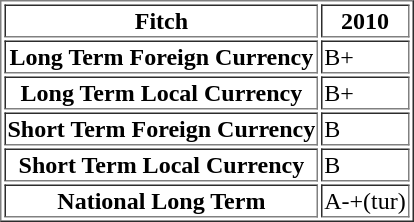<table border="1">
<tr>
<th scope="col">Fitch</th>
<th scope="col">2010</th>
</tr>
<tr>
<th scope="row">Long Term Foreign Currency</th>
<td>B+</td>
</tr>
<tr>
<th scope="row">Long Term Local Currency</th>
<td>B+</td>
</tr>
<tr>
<th scope="row">Short Term Foreign Currency</th>
<td>B</td>
</tr>
<tr>
<th scope="row">Short Term Local Currency</th>
<td>B</td>
</tr>
<tr>
<th scope="row">National Long Term</th>
<td>A-+(tur)</td>
</tr>
</table>
